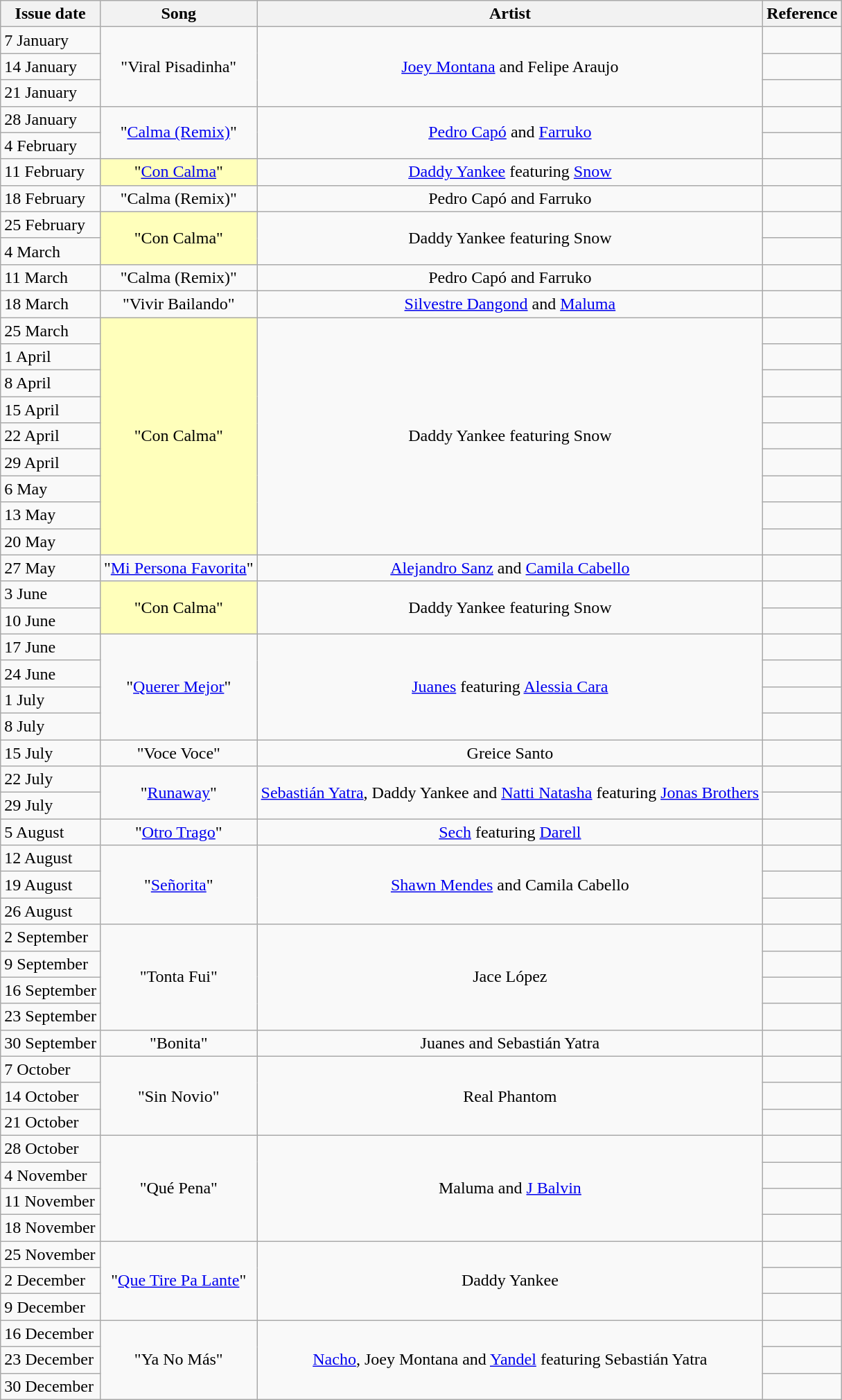<table class="wikitable">
<tr>
<th>Issue date</th>
<th>Song</th>
<th>Artist</th>
<th>Reference</th>
</tr>
<tr>
<td>7 January</td>
<td align="center" rowspan="3">"Viral Pisadinha"</td>
<td align="center" rowspan="3"><a href='#'>Joey Montana</a> and Felipe Araujo</td>
<td align="center"></td>
</tr>
<tr>
<td>14 January</td>
<td align="center"></td>
</tr>
<tr>
<td>21 January</td>
<td align="center"></td>
</tr>
<tr>
<td>28 January</td>
<td align="center" rowspan="2">"<a href='#'>Calma (Remix)</a>"</td>
<td align="center" rowspan="2"><a href='#'>Pedro Capó</a> and <a href='#'>Farruko</a></td>
<td align="center"></td>
</tr>
<tr>
<td>4 February</td>
<td align="center"></td>
</tr>
<tr>
<td>11 February</td>
<td align="center" bgcolor=FFFFBB>"<a href='#'>Con Calma</a>" </td>
<td align="center"><a href='#'>Daddy Yankee</a> featuring <a href='#'>Snow</a></td>
<td align="center"></td>
</tr>
<tr>
<td>18 February</td>
<td align="center">"Calma (Remix)"</td>
<td align="center">Pedro Capó and Farruko</td>
<td align="center"></td>
</tr>
<tr>
<td>25 February</td>
<td align="center" bgcolor=FFFFBB rowspan="2">"Con Calma" </td>
<td align="center" rowspan="2">Daddy Yankee featuring Snow</td>
<td align="center"></td>
</tr>
<tr>
<td>4 March</td>
<td align="center"></td>
</tr>
<tr>
<td>11 March</td>
<td align="center">"Calma (Remix)"</td>
<td align="center">Pedro Capó and Farruko</td>
<td align="center"></td>
</tr>
<tr>
<td>18 March</td>
<td align="center">"Vivir Bailando"</td>
<td align="center"><a href='#'>Silvestre Dangond</a> and <a href='#'>Maluma</a></td>
<td align="center"></td>
</tr>
<tr>
<td>25 March</td>
<td align="center" bgcolor=FFFFBB rowspan="9">"Con Calma" </td>
<td align="center" rowspan="9">Daddy Yankee featuring Snow</td>
<td align="center"></td>
</tr>
<tr>
<td>1 April</td>
<td align="center"></td>
</tr>
<tr>
<td>8 April</td>
<td align="center"></td>
</tr>
<tr>
<td>15 April</td>
<td align="center"></td>
</tr>
<tr>
<td>22 April</td>
<td align="center"></td>
</tr>
<tr>
<td>29 April</td>
<td align="center"></td>
</tr>
<tr>
<td>6 May</td>
<td align="center"></td>
</tr>
<tr>
<td>13 May</td>
<td align="center"></td>
</tr>
<tr>
<td>20 May</td>
<td align="center"></td>
</tr>
<tr>
<td>27 May</td>
<td align="center">"<a href='#'>Mi Persona Favorita</a>"</td>
<td align="center"><a href='#'>Alejandro Sanz</a> and <a href='#'>Camila Cabello</a></td>
<td align="center"></td>
</tr>
<tr>
<td>3 June</td>
<td align="center" bgcolor=FFFFBB rowspan="2">"Con Calma" </td>
<td align="center" rowspan="2">Daddy Yankee featuring Snow</td>
<td align="center"></td>
</tr>
<tr>
<td>10 June</td>
<td align="center"></td>
</tr>
<tr>
<td>17 June</td>
<td align="center" rowspan="4">"<a href='#'>Querer Mejor</a>"</td>
<td align="center" rowspan="4"><a href='#'>Juanes</a> featuring <a href='#'>Alessia Cara</a></td>
<td align="center"></td>
</tr>
<tr>
<td>24 June</td>
<td align="center"></td>
</tr>
<tr>
<td>1 July</td>
<td align="center"></td>
</tr>
<tr>
<td>8 July</td>
<td align="center"></td>
</tr>
<tr>
<td>15 July</td>
<td align="center">"Voce Voce"</td>
<td align="center">Greice Santo</td>
<td align="center"></td>
</tr>
<tr>
<td>22 July</td>
<td align="center" rowspan="2">"<a href='#'>Runaway</a>"</td>
<td align="center" rowspan="2"><a href='#'>Sebastián Yatra</a>, Daddy Yankee and <a href='#'>Natti Natasha</a> featuring <a href='#'>Jonas Brothers</a></td>
<td align="center"></td>
</tr>
<tr>
<td>29 July</td>
<td align="center"></td>
</tr>
<tr>
<td>5 August</td>
<td align="center">"<a href='#'>Otro Trago</a>"</td>
<td align="center"><a href='#'>Sech</a> featuring <a href='#'>Darell</a></td>
<td align="center"></td>
</tr>
<tr>
<td>12 August</td>
<td align="center" rowspan="3">"<a href='#'>Señorita</a>"</td>
<td align="center" rowspan="3"><a href='#'>Shawn Mendes</a> and Camila Cabello</td>
<td align="center"></td>
</tr>
<tr>
<td>19 August</td>
<td align="center"></td>
</tr>
<tr>
<td>26 August</td>
<td align="center"></td>
</tr>
<tr>
<td>2 September</td>
<td align="center" rowspan="4">"Tonta Fui"</td>
<td align="center" rowspan="4">Jace López</td>
<td align="center"></td>
</tr>
<tr>
<td>9 September</td>
<td align="center"></td>
</tr>
<tr>
<td>16 September</td>
<td align="center"></td>
</tr>
<tr>
<td>23 September</td>
<td align="center"></td>
</tr>
<tr>
<td>30 September</td>
<td align="center">"Bonita"</td>
<td align="center">Juanes and Sebastián Yatra</td>
<td align="center"></td>
</tr>
<tr>
<td>7 October</td>
<td align="center" rowspan="3">"Sin Novio"</td>
<td align="center" rowspan="3">Real Phantom</td>
<td align="center"></td>
</tr>
<tr>
<td>14 October</td>
<td align="center"></td>
</tr>
<tr>
<td>21 October</td>
<td align="center"></td>
</tr>
<tr>
<td>28 October</td>
<td align="center" rowspan="4">"Qué Pena"</td>
<td align="center" rowspan="4">Maluma and <a href='#'>J Balvin</a></td>
<td align="center"></td>
</tr>
<tr>
<td>4 November</td>
<td align="center"></td>
</tr>
<tr>
<td>11 November</td>
<td align="center"></td>
</tr>
<tr>
<td>18 November</td>
<td align="center"></td>
</tr>
<tr>
<td>25 November</td>
<td align="center" rowspan="3">"<a href='#'>Que Tire Pa Lante</a>"</td>
<td align="center" rowspan="3">Daddy Yankee</td>
<td align="center"></td>
</tr>
<tr>
<td>2 December</td>
<td align="center"></td>
</tr>
<tr>
<td>9 December</td>
<td align="center"></td>
</tr>
<tr>
<td>16 December</td>
<td align="center" rowspan="3">"Ya No Más"</td>
<td align="center" rowspan="3"><a href='#'>Nacho</a>, Joey Montana and <a href='#'>Yandel</a> featuring Sebastián Yatra</td>
<td align="center"></td>
</tr>
<tr>
<td>23 December</td>
<td align="center"></td>
</tr>
<tr>
<td>30 December</td>
<td align="center"></td>
</tr>
</table>
